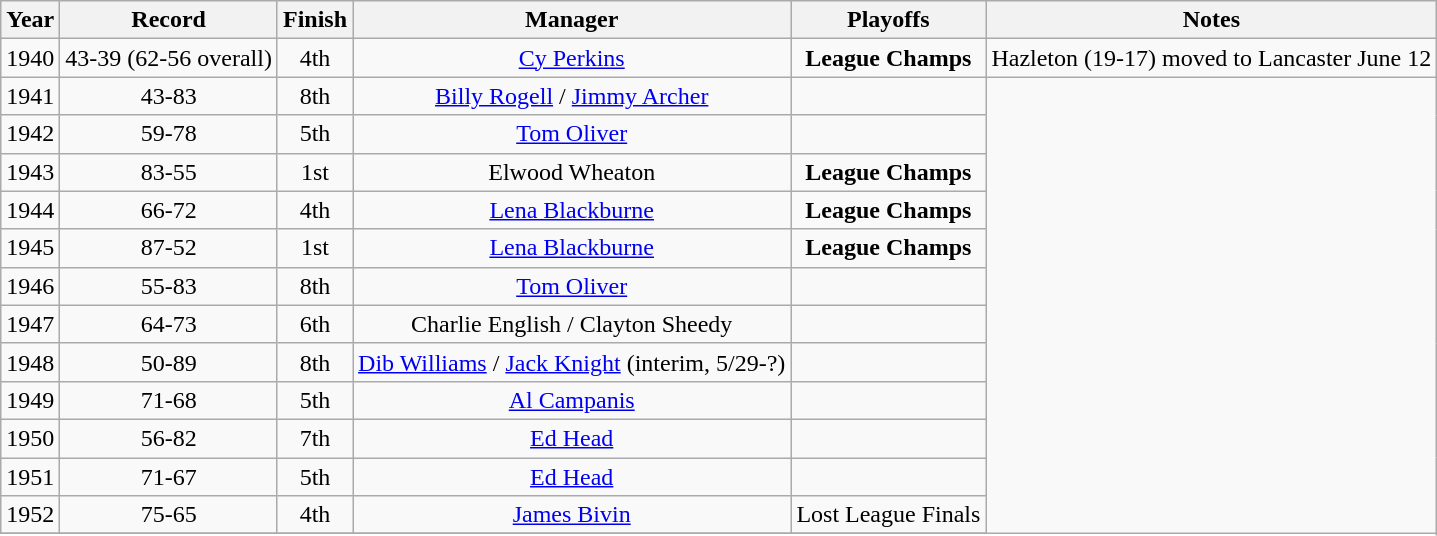<table class="wikitable" style="text-align:center">
<tr>
<th>Year</th>
<th>Record</th>
<th>Finish</th>
<th>Manager</th>
<th>Playoffs</th>
<th>Notes</th>
</tr>
<tr>
<td>1940</td>
<td>43-39 (62-56 overall)</td>
<td>4th</td>
<td><a href='#'>Cy Perkins</a></td>
<td><strong>League Champs</strong></td>
<td>Hazleton (19-17) moved to Lancaster June 12</td>
</tr>
<tr>
<td>1941</td>
<td>43-83</td>
<td>8th</td>
<td><a href='#'>Billy Rogell</a> / <a href='#'>Jimmy Archer</a></td>
<td></td>
</tr>
<tr>
<td>1942</td>
<td>59-78</td>
<td>5th</td>
<td><a href='#'>Tom Oliver</a></td>
<td></td>
</tr>
<tr>
<td>1943</td>
<td>83-55</td>
<td>1st</td>
<td>Elwood Wheaton</td>
<td><strong>League Champs</strong></td>
</tr>
<tr>
<td>1944</td>
<td>66-72</td>
<td>4th</td>
<td><a href='#'>Lena Blackburne</a></td>
<td><strong>League Champs</strong></td>
</tr>
<tr>
<td>1945</td>
<td>87-52</td>
<td>1st</td>
<td><a href='#'>Lena Blackburne</a></td>
<td><strong>League Champs</strong></td>
</tr>
<tr>
<td>1946</td>
<td>55-83</td>
<td>8th</td>
<td><a href='#'>Tom Oliver</a></td>
<td></td>
</tr>
<tr>
<td>1947</td>
<td>64-73</td>
<td>6th</td>
<td>Charlie English / Clayton Sheedy</td>
<td></td>
</tr>
<tr>
<td>1948</td>
<td>50-89</td>
<td>8th</td>
<td><a href='#'>Dib Williams</a> / <a href='#'>Jack Knight</a> (interim, 5/29-?)</td>
<td></td>
</tr>
<tr>
<td>1949</td>
<td>71-68</td>
<td>5th</td>
<td><a href='#'>Al Campanis</a></td>
<td></td>
</tr>
<tr>
<td>1950</td>
<td>56-82</td>
<td>7th</td>
<td><a href='#'>Ed Head</a></td>
<td></td>
</tr>
<tr>
<td>1951</td>
<td>71-67</td>
<td>5th</td>
<td><a href='#'>Ed Head</a></td>
<td></td>
</tr>
<tr>
<td>1952</td>
<td>75-65</td>
<td>4th</td>
<td><a href='#'>James Bivin</a></td>
<td>Lost League Finals</td>
</tr>
<tr>
</tr>
</table>
